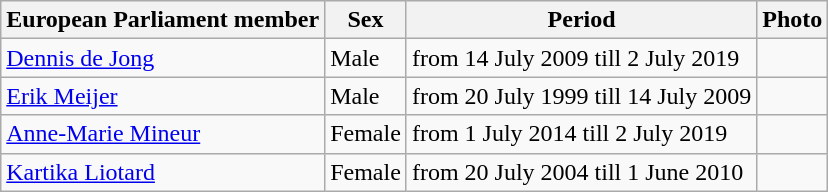<table class="wikitable vatop">
<tr>
<th>European Parliament member</th>
<th>Sex</th>
<th>Period</th>
<th>Photo</th>
</tr>
<tr>
<td><a href='#'>Dennis de Jong</a></td>
<td>Male</td>
<td>from 14 July 2009 till 2 July 2019 </td>
<td></td>
</tr>
<tr>
<td><a href='#'>Erik Meijer</a></td>
<td>Male</td>
<td>from 20 July 1999 till 14 July 2009 </td>
<td></td>
</tr>
<tr>
<td><a href='#'>Anne-Marie Mineur</a></td>
<td>Female</td>
<td>from 1 July 2014 till 2 July 2019 </td>
<td></td>
</tr>
<tr>
<td><a href='#'>Kartika Liotard</a></td>
<td>Female</td>
<td>from 20 July 2004 till 1 June 2010 </td>
<td></td>
</tr>
</table>
